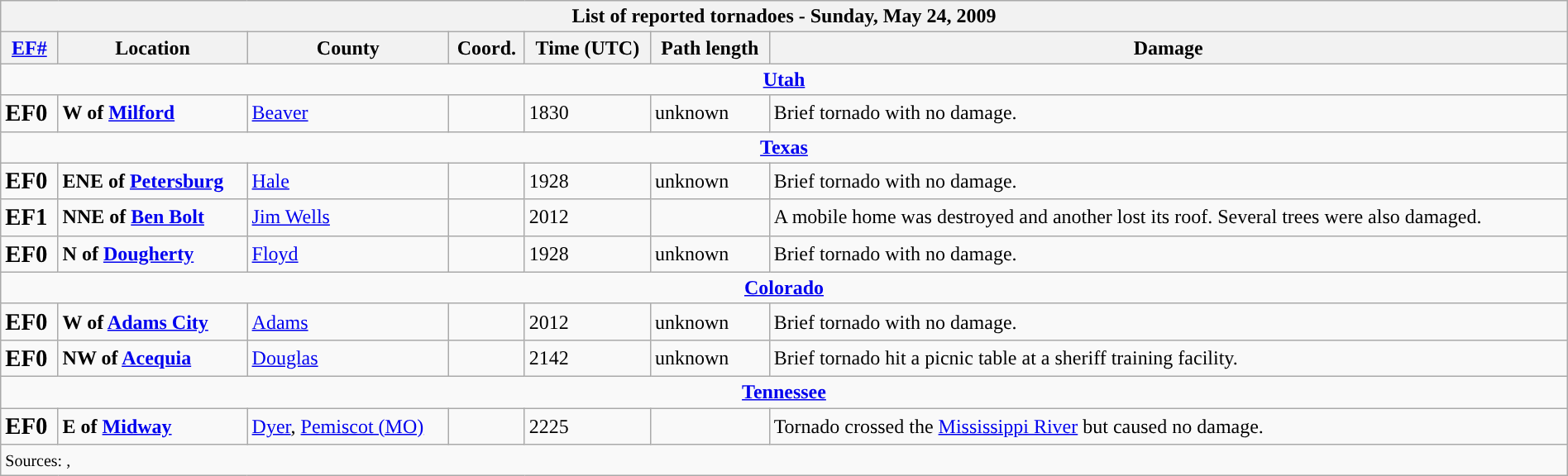<table class="wikitable collapsible" width="100%">
<tr>
<th colspan="7">List of reported tornadoes - Sunday, May 24, 2009</th>
</tr>
<tr>
<th><a href='#'>EF#</a></th>
<th>Location</th>
<th>County</th>
<th>Coord.</th>
<th>Time (UTC)</th>
<th>Path length</th>
<th>Damage</th>
</tr>
<tr>
<td colspan="7" align=center><strong><a href='#'>Utah</a></strong></td>
</tr>
<tr>
<td><big><strong>EF0</strong></big></td>
<td><strong>W of <a href='#'>Milford</a></strong></td>
<td><a href='#'>Beaver</a></td>
<td></td>
<td>1830</td>
<td>unknown</td>
<td>Brief tornado with no damage.</td>
</tr>
<tr>
<td colspan="7" align=center><strong><a href='#'>Texas</a></strong></td>
</tr>
<tr>
<td><big><strong>EF0</strong></big></td>
<td><strong>ENE of <a href='#'>Petersburg</a></strong></td>
<td><a href='#'>Hale</a></td>
<td></td>
<td>1928</td>
<td>unknown</td>
<td>Brief tornado with no damage.</td>
</tr>
<tr>
<td><big><strong>EF1</strong></big></td>
<td><strong>NNE of <a href='#'>Ben Bolt</a></strong></td>
<td><a href='#'>Jim Wells</a></td>
<td></td>
<td>2012</td>
<td></td>
<td>A mobile home was destroyed and another lost its roof. Several trees were also damaged.</td>
</tr>
<tr>
<td><big><strong>EF0</strong></big></td>
<td><strong>N of <a href='#'>Dougherty</a></strong></td>
<td><a href='#'>Floyd</a></td>
<td></td>
<td>1928</td>
<td>unknown</td>
<td>Brief tornado with no damage.</td>
</tr>
<tr>
<td colspan="7" align=center><strong><a href='#'>Colorado</a></strong></td>
</tr>
<tr>
<td><big><strong>EF0</strong></big></td>
<td><strong>W of <a href='#'>Adams City</a></strong></td>
<td><a href='#'>Adams</a></td>
<td></td>
<td>2012</td>
<td>unknown</td>
<td>Brief tornado with no damage.</td>
</tr>
<tr>
<td><big><strong>EF0</strong></big></td>
<td><strong>NW of <a href='#'>Acequia</a></strong></td>
<td><a href='#'>Douglas</a></td>
<td></td>
<td>2142</td>
<td>unknown</td>
<td>Brief tornado hit a picnic table at a sheriff training facility.</td>
</tr>
<tr>
<td colspan="7" align=center><strong><a href='#'>Tennessee</a></strong></td>
</tr>
<tr>
<td><big><strong>EF0</strong></big></td>
<td><strong>E of <a href='#'>Midway</a></strong></td>
<td><a href='#'>Dyer</a>, <a href='#'>Pemiscot (MO)</a></td>
<td></td>
<td>2225</td>
<td></td>
<td>Tornado crossed the <a href='#'>Mississippi River</a> but caused no damage.</td>
</tr>
<tr>
<td colspan="7"><small>Sources: , </small></td>
</tr>
</table>
